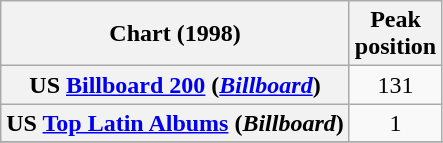<table class="wikitable sortable plainrowheaders" style="text-align:center;">
<tr>
<th scope="col">Chart (1998)</th>
<th scope="col">Peak<br>position</th>
</tr>
<tr>
<th scope="row">US <a href='#'>Billboard 200</a> (<a href='#'><em>Billboard</em></a>)</th>
<td>131</td>
</tr>
<tr>
<th scope="row">US <a href='#'>Top Latin Albums</a> (<em>Billboard</em>)</th>
<td>1</td>
</tr>
<tr>
</tr>
</table>
